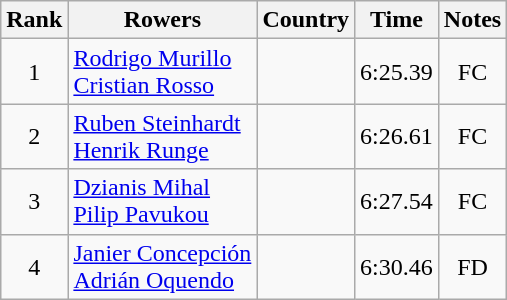<table class="wikitable" style="text-align:center">
<tr>
<th>Rank</th>
<th>Rowers</th>
<th>Country</th>
<th>Time</th>
<th>Notes</th>
</tr>
<tr>
<td>1</td>
<td align="left"><a href='#'>Rodrigo Murillo</a><br><a href='#'>Cristian Rosso</a></td>
<td align="left"></td>
<td>6:25.39</td>
<td>FC</td>
</tr>
<tr>
<td>2</td>
<td align="left"><a href='#'>Ruben Steinhardt</a><br><a href='#'>Henrik Runge</a></td>
<td align="left"></td>
<td>6:26.61</td>
<td>FC</td>
</tr>
<tr>
<td>3</td>
<td align="left"><a href='#'>Dzianis Mihal</a><br><a href='#'>Pilip Pavukou</a></td>
<td align="left"></td>
<td>6:27.54</td>
<td>FC</td>
</tr>
<tr>
<td>4</td>
<td align="left"><a href='#'>Janier Concepción</a><br><a href='#'>Adrián Oquendo</a></td>
<td align="left"></td>
<td>6:30.46</td>
<td>FD</td>
</tr>
</table>
